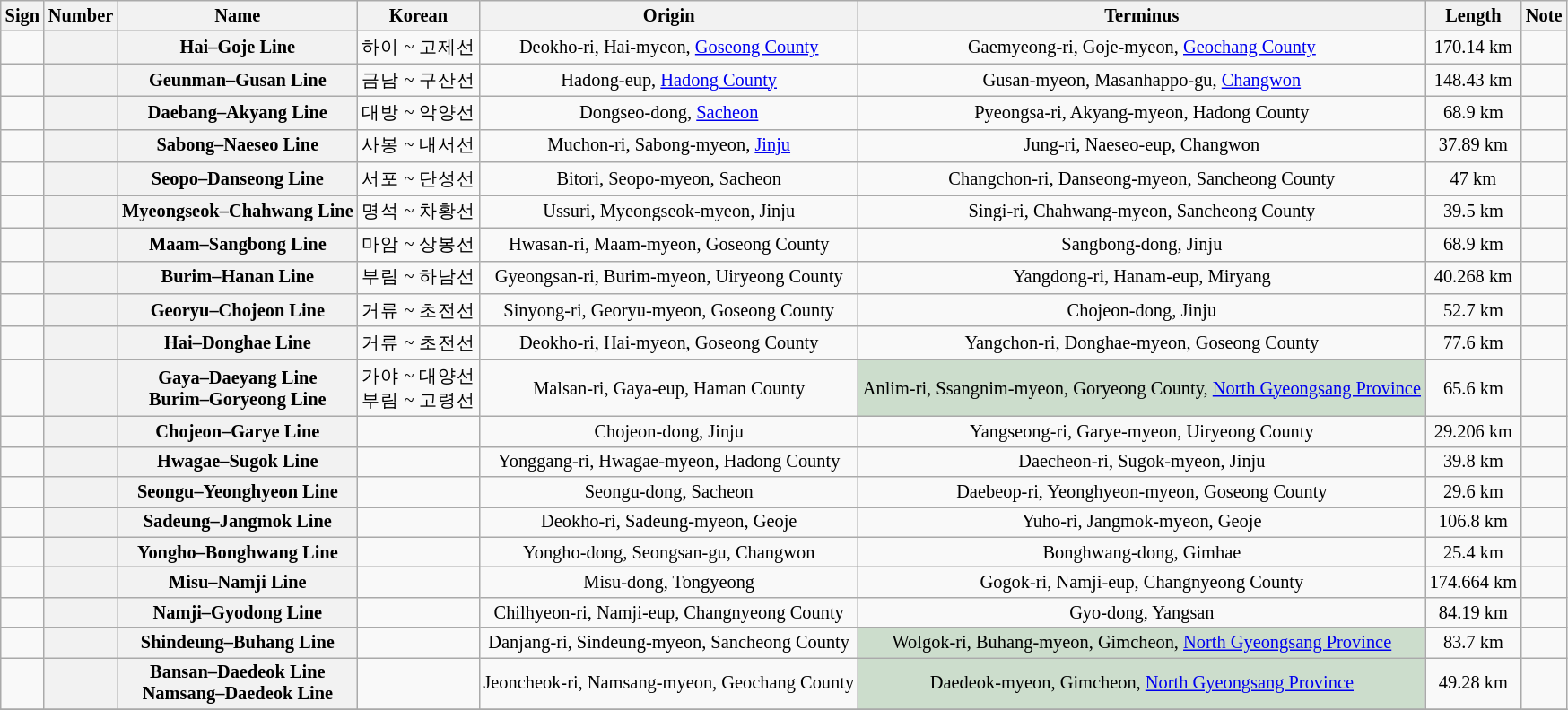<table class="wikitable" style="font-size: 85%; text-align: center;">
<tr>
<th>Sign</th>
<th>Number</th>
<th>Name</th>
<th>Korean</th>
<th>Origin</th>
<th>Terminus</th>
<th>Length</th>
<th>Note</th>
</tr>
<tr>
<td></td>
<th></th>
<th>Hai–Goje Line</th>
<td>하이 ~ 고제선</td>
<td>Deokho-ri, Hai-myeon, <a href='#'>Goseong County</a></td>
<td>Gaemyeong-ri, Goje-myeon, <a href='#'>Geochang County</a></td>
<td>170.14 km</td>
<td></td>
</tr>
<tr>
<td></td>
<th></th>
<th>Geunman–Gusan Line</th>
<td>금남 ~ 구산선</td>
<td>Hadong-eup, <a href='#'>Hadong County</a></td>
<td>Gusan-myeon, Masanhappo-gu, <a href='#'>Changwon</a></td>
<td>148.43 km</td>
<td></td>
</tr>
<tr>
<td></td>
<th></th>
<th>Daebang–Akyang Line</th>
<td>대방 ~ 악양선</td>
<td>Dongseo-dong, <a href='#'>Sacheon</a></td>
<td>Pyeongsa-ri, Akyang-myeon, Hadong County</td>
<td>68.9 km</td>
<td></td>
</tr>
<tr>
<td></td>
<th></th>
<th>Sabong–Naeseo Line</th>
<td>사봉 ~ 내서선</td>
<td>Muchon-ri, Sabong-myeon, <a href='#'>Jinju</a></td>
<td>Jung-ri, Naeseo-eup, Changwon</td>
<td>37.89 km</td>
<td></td>
</tr>
<tr>
<td></td>
<th></th>
<th>Seopo–Danseong Line</th>
<td>서포 ~ 단성선</td>
<td>Bitori, Seopo-myeon, Sacheon</td>
<td>Changchon-ri, Danseong-myeon, Sancheong County</td>
<td>47 km</td>
<td></td>
</tr>
<tr>
<td></td>
<th></th>
<th>Myeongseok–Chahwang Line</th>
<td>명석 ~ 차황선</td>
<td>Ussuri, Myeongseok-myeon, Jinju</td>
<td>Singi-ri, Chahwang-myeon, Sancheong County</td>
<td>39.5 km</td>
<td></td>
</tr>
<tr>
<td></td>
<th></th>
<th>Maam–Sangbong Line</th>
<td>마암 ~ 상봉선</td>
<td>Hwasan-ri, Maam-myeon, Goseong County</td>
<td>Sangbong-dong, Jinju</td>
<td>68.9 km</td>
<td></td>
</tr>
<tr>
<td></td>
<th></th>
<th>Burim–Hanan Line</th>
<td>부림 ~ 하남선</td>
<td>Gyeongsan-ri, Burim-myeon, Uiryeong County</td>
<td>Yangdong-ri, Hanam-eup, Miryang</td>
<td>40.268 km</td>
<td></td>
</tr>
<tr>
<td></td>
<th></th>
<th>Georyu–Chojeon Line</th>
<td>거류 ~ 초전선</td>
<td>Sinyong-ri, Georyu-myeon, Goseong County</td>
<td>Chojeon-dong, Jinju</td>
<td>52.7 km</td>
<td></td>
</tr>
<tr>
<td></td>
<th></th>
<th>Hai–Donghae Line</th>
<td>거류 ~ 초전선</td>
<td>Deokho-ri, Hai-myeon, Goseong County</td>
<td>Yangchon-ri, Donghae-myeon, Goseong County</td>
<td>77.6 km</td>
<td></td>
</tr>
<tr>
<td></td>
<th></th>
<th>Gaya–Daeyang Line<br>Burim–Goryeong Line</th>
<td>가야 ~ 대양선<br>부림 ~ 고령선</td>
<td>Malsan-ri, Gaya-eup, Haman County</td>
<td style="background-color:#CCDDCC;">Anlim-ri, Ssangnim-myeon, Goryeong County, <a href='#'>North Gyeongsang Province</a></td>
<td>65.6 km</td>
<td></td>
</tr>
<tr>
<td></td>
<th></th>
<th>Chojeon–Garye Line</th>
<td></td>
<td>Chojeon-dong, Jinju</td>
<td>Yangseong-ri, Garye-myeon, Uiryeong County</td>
<td>29.206 km</td>
<td></td>
</tr>
<tr>
<td></td>
<th></th>
<th>Hwagae–Sugok Line</th>
<td></td>
<td>Yonggang-ri, Hwagae-myeon, Hadong County</td>
<td>Daecheon-ri, Sugok-myeon, Jinju</td>
<td>39.8 km</td>
<td></td>
</tr>
<tr>
<td></td>
<th></th>
<th>Seongu–Yeonghyeon Line</th>
<td></td>
<td>Seongu-dong, Sacheon</td>
<td>Daebeop-ri, Yeonghyeon-myeon, Goseong County</td>
<td>29.6 km</td>
<td></td>
</tr>
<tr>
<td></td>
<th></th>
<th>Sadeung–Jangmok Line</th>
<td></td>
<td>Deokho-ri, Sadeung-myeon, Geoje</td>
<td>Yuho-ri, Jangmok-myeon, Geoje</td>
<td>106.8 km</td>
<td></td>
</tr>
<tr>
<td></td>
<th></th>
<th>Yongho–Bonghwang Line</th>
<td></td>
<td>Yongho-dong, Seongsan-gu, Changwon</td>
<td>Bonghwang-dong, Gimhae</td>
<td>25.4 km</td>
<td></td>
</tr>
<tr>
<td></td>
<th></th>
<th>Misu–Namji Line</th>
<td></td>
<td>Misu-dong, Tongyeong</td>
<td>Gogok-ri, Namji-eup, Changnyeong County</td>
<td>174.664 km</td>
<td></td>
</tr>
<tr>
<td></td>
<th></th>
<th>Namji–Gyodong Line</th>
<td></td>
<td>Chilhyeon-ri, Namji-eup, Changnyeong County</td>
<td>Gyo-dong, Yangsan</td>
<td>84.19 km</td>
<td></td>
</tr>
<tr>
<td></td>
<th></th>
<th>Shindeung–Buhang Line</th>
<td></td>
<td>Danjang-ri, Sindeung-myeon, Sancheong County</td>
<td style="background-color:#CCDDCC;">Wolgok-ri, Buhang-myeon, Gimcheon, <a href='#'>North Gyeongsang Province</a></td>
<td>83.7 km</td>
<td></td>
</tr>
<tr>
<td></td>
<th></th>
<th>Bansan–Daedeok Line<br>Namsang–Daedeok Line</th>
<td></td>
<td>Jeoncheok-ri, Namsang-myeon, Geochang County</td>
<td style="background-color:#CCDDCC;">Daedeok-myeon, Gimcheon, <a href='#'>North Gyeongsang Province</a></td>
<td>49.28 km</td>
<td></td>
</tr>
<tr>
</tr>
</table>
